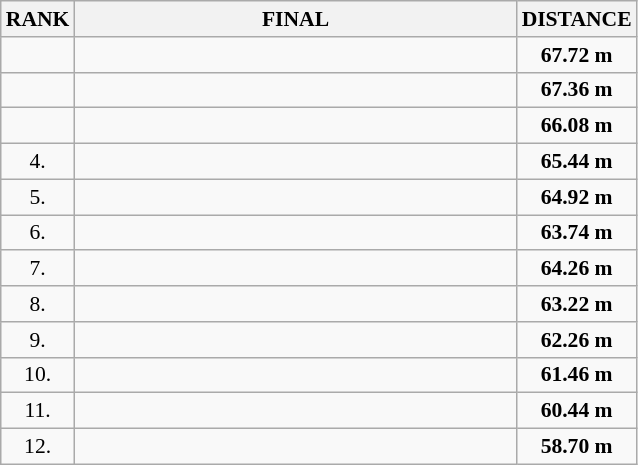<table class="wikitable" style="border-collapse: collapse; font-size: 90%;">
<tr>
<th>RANK</th>
<th style="width: 20em">FINAL</th>
<th style="width: 5em">DISTANCE</th>
</tr>
<tr>
<td align="center"></td>
<td></td>
<td align="center"><strong>67.72 m</strong></td>
</tr>
<tr>
<td align="center"></td>
<td></td>
<td align="center"><strong>67.36 m</strong></td>
</tr>
<tr>
<td align="center"></td>
<td></td>
<td align="center"><strong>66.08 m</strong></td>
</tr>
<tr>
<td align="center">4.</td>
<td></td>
<td align="center"><strong>65.44 m</strong></td>
</tr>
<tr>
<td align="center">5.</td>
<td></td>
<td align="center"><strong>64.92 m</strong></td>
</tr>
<tr>
<td align="center">6.</td>
<td></td>
<td align="center"><strong>63.74 m</strong></td>
</tr>
<tr>
<td align="center">7.</td>
<td></td>
<td align="center"><strong>64.26 m</strong></td>
</tr>
<tr>
<td align="center">8.</td>
<td></td>
<td align="center"><strong>63.22 m</strong></td>
</tr>
<tr>
<td align="center">9.</td>
<td></td>
<td align="center"><strong>62.26 m</strong></td>
</tr>
<tr>
<td align="center">10.</td>
<td></td>
<td align="center"><strong>61.46 m</strong></td>
</tr>
<tr>
<td align="center">11.</td>
<td></td>
<td align="center"><strong>60.44 m</strong></td>
</tr>
<tr>
<td align="center">12.</td>
<td></td>
<td align="center"><strong>58.70 m</strong></td>
</tr>
</table>
